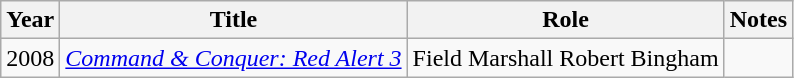<table class="wikitable sortbale">
<tr>
<th>Year</th>
<th>Title</th>
<th>Role</th>
<th>Notes</th>
</tr>
<tr>
<td>2008</td>
<td><em><a href='#'>Command & Conquer: Red Alert 3</a></em></td>
<td>Field Marshall Robert Bingham</td>
<td></td>
</tr>
</table>
